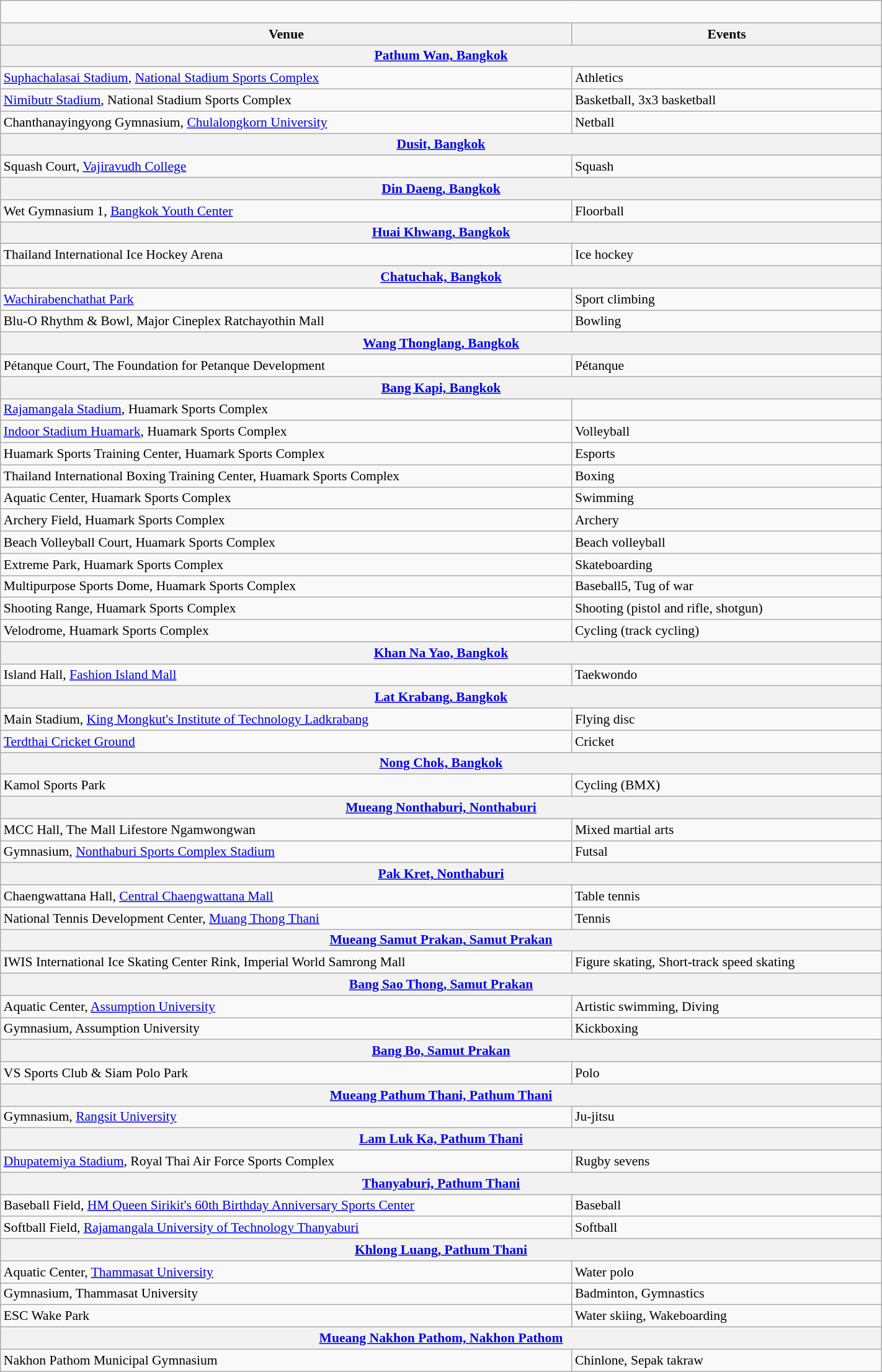<table class="wikitable" style="width:75%; font-size:90%;">
<tr>
<td colspan="2" style="text-align:center;"><br></td>
</tr>
<tr>
<th>Venue</th>
<th>Events</th>
</tr>
<tr>
<th colspan="2"><a href='#'>Pathum Wan, Bangkok</a></th>
</tr>
<tr>
<td><a href='#'>Suphachalasai Stadium</a>, <a href='#'>National Stadium Sports Complex</a></td>
<td>Athletics</td>
</tr>
<tr>
<td><a href='#'>Nimibutr Stadium</a>, National Stadium Sports Complex</td>
<td>Basketball, 3x3 basketball</td>
</tr>
<tr>
<td>Chanthanayingyong Gymnasium, <a href='#'>Chulalongkorn University</a></td>
<td>Netball</td>
</tr>
<tr>
<th colspan="2"><a href='#'>Dusit, Bangkok</a></th>
</tr>
<tr>
<td>Squash Court, <a href='#'>Vajiravudh College</a></td>
<td>Squash</td>
</tr>
<tr>
<th colspan="2"><a href='#'>Din Daeng, Bangkok</a></th>
</tr>
<tr>
<td>Wet Gymnasium 1, <a href='#'>Bangkok Youth Center</a></td>
<td>Floorball</td>
</tr>
<tr>
<th colspan="2"><a href='#'>Huai Khwang, Bangkok</a></th>
</tr>
<tr>
<td>Thailand International Ice Hockey Arena</td>
<td>Ice hockey</td>
</tr>
<tr>
<th colspan="2"><a href='#'>Chatuchak, Bangkok</a></th>
</tr>
<tr>
<td><a href='#'>Wachirabenchathat Park</a></td>
<td>Sport climbing</td>
</tr>
<tr>
<td>Blu-O Rhythm & Bowl, Major Cineplex Ratchayothin Mall</td>
<td>Bowling</td>
</tr>
<tr>
<th colspan="2"><a href='#'>Wang Thonglang, Bangkok</a></th>
</tr>
<tr>
<td>Pétanque Court, The Foundation for Petanque Development</td>
<td>Pétanque</td>
</tr>
<tr>
<th colspan="2"><a href='#'>Bang Kapi, Bangkok</a></th>
</tr>
<tr>
<td><a href='#'>Rajamangala Stadium</a>, Huamark Sports Complex</td>
<td></td>
</tr>
<tr>
<td><a href='#'>Indoor Stadium Huamark</a>, Huamark Sports Complex</td>
<td>Volleyball</td>
</tr>
<tr>
<td>Huamark Sports Training Center, Huamark Sports Complex</td>
<td>Esports</td>
</tr>
<tr>
<td>Thailand International Boxing Training Center, Huamark Sports Complex</td>
<td>Boxing</td>
</tr>
<tr>
<td>Aquatic Center, Huamark Sports Complex</td>
<td>Swimming</td>
</tr>
<tr>
<td>Archery Field, Huamark Sports Complex</td>
<td>Archery</td>
</tr>
<tr>
<td>Beach Volleyball Court, Huamark Sports Complex</td>
<td>Beach volleyball</td>
</tr>
<tr>
<td>Extreme Park, Huamark Sports Complex</td>
<td>Skateboarding</td>
</tr>
<tr>
<td>Multipurpose Sports Dome, Huamark Sports Complex</td>
<td>Baseball5, Tug of war</td>
</tr>
<tr>
<td>Shooting Range, Huamark Sports Complex</td>
<td>Shooting (pistol and rifle, shotgun)</td>
</tr>
<tr>
<td>Velodrome, Huamark Sports Complex</td>
<td>Cycling (track cycling)</td>
</tr>
<tr>
<th colspan="2"><a href='#'>Khan Na Yao, Bangkok</a></th>
</tr>
<tr>
<td>Island Hall, <a href='#'>Fashion Island Mall</a></td>
<td>Taekwondo</td>
</tr>
<tr>
<th colspan="2"><a href='#'>Lat Krabang, Bangkok</a></th>
</tr>
<tr>
<td>Main Stadium, <a href='#'>King Mongkut's Institute of Technology Ladkrabang</a></td>
<td>Flying disc</td>
</tr>
<tr>
<td><a href='#'>Terdthai Cricket Ground</a></td>
<td>Cricket</td>
</tr>
<tr>
<th colspan="2"><a href='#'>Nong Chok, Bangkok</a></th>
</tr>
<tr>
<td>Kamol Sports Park</td>
<td>Cycling (BMX)</td>
</tr>
<tr>
<th colspan="2"><a href='#'>Mueang Nonthaburi, Nonthaburi</a></th>
</tr>
<tr>
<td>MCC Hall, The Mall Lifestore Ngamwongwan</td>
<td>Mixed martial arts</td>
</tr>
<tr>
<td>Gymnasium, <a href='#'>Nonthaburi Sports Complex Stadium</a></td>
<td>Futsal</td>
</tr>
<tr>
<th colspan="2"><a href='#'>Pak Kret, Nonthaburi</a></th>
</tr>
<tr>
<td>Chaengwattana Hall, <a href='#'>Central Chaengwattana Mall</a></td>
<td>Table tennis</td>
</tr>
<tr>
<td>National Tennis Development Center, <a href='#'>Muang Thong Thani</a></td>
<td>Tennis</td>
</tr>
<tr>
<th colspan="2"><a href='#'>Mueang Samut Prakan, Samut Prakan</a></th>
</tr>
<tr>
<td>IWIS International Ice Skating Center Rink, Imperial World Samrong Mall</td>
<td>Figure skating, Short-track speed skating</td>
</tr>
<tr>
<th colspan="2"><a href='#'>Bang Sao Thong, Samut Prakan</a></th>
</tr>
<tr>
<td>Aquatic Center, <a href='#'>Assumption University</a></td>
<td>Artistic swimming, Diving</td>
</tr>
<tr>
<td>Gymnasium, Assumption University</td>
<td>Kickboxing</td>
</tr>
<tr>
<th colspan=2="2"><a href='#'>Bang Bo, Samut Prakan</a></th>
</tr>
<tr>
<td>VS Sports Club & Siam Polo Park</td>
<td>Polo</td>
</tr>
<tr>
<th colspan=2="2"><a href='#'>Mueang Pathum Thani, Pathum Thani</a></th>
</tr>
<tr>
<td>Gymnasium, <a href='#'>Rangsit University</a></td>
<td>Ju-jitsu</td>
</tr>
<tr>
<th colspan=2="2"><a href='#'>Lam Luk Ka, Pathum Thani</a></th>
</tr>
<tr>
<td><a href='#'>Dhupatemiya Stadium</a>, Royal Thai Air Force Sports Complex</td>
<td>Rugby sevens</td>
</tr>
<tr>
<th colspan="2"><a href='#'>Thanyaburi, Pathum Thani</a></th>
</tr>
<tr>
<td>Baseball Field, <a href='#'>HM Queen Sirikit's 60th Birthday Anniversary Sports Center</a></td>
<td>Baseball</td>
</tr>
<tr>
<td>Softball Field, <a href='#'>Rajamangala University of Technology Thanyaburi</a></td>
<td>Softball</td>
</tr>
<tr>
<th colspan=2="2"><a href='#'>Khlong Luang, Pathum Thani</a></th>
</tr>
<tr>
<td>Aquatic Center, <a href='#'>Thammasat University</a></td>
<td>Water polo</td>
</tr>
<tr>
<td>Gymnasium, Thammasat University</td>
<td>Badminton, Gymnastics</td>
</tr>
<tr>
<td>ESC Wake Park</td>
<td>Water skiing, Wakeboarding</td>
</tr>
<tr>
<th colspan=2="2"><a href='#'>Mueang Nakhon Pathom, Nakhon Pathom</a></th>
</tr>
<tr>
<td>Nakhon Pathom Municipal Gymnasium</td>
<td>Chinlone, Sepak takraw</td>
</tr>
</table>
